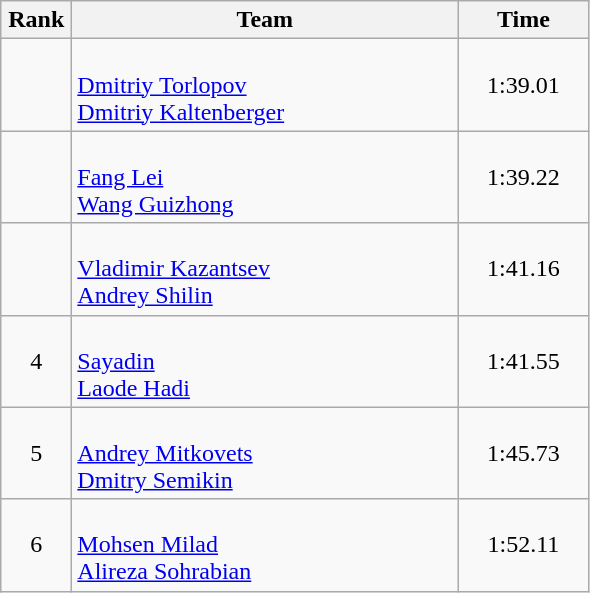<table class=wikitable style="text-align:center">
<tr>
<th width=40>Rank</th>
<th width=250>Team</th>
<th width=80>Time</th>
</tr>
<tr>
<td></td>
<td align=left><br><a href='#'>Dmitriy Torlopov</a><br><a href='#'>Dmitriy Kaltenberger</a></td>
<td>1:39.01</td>
</tr>
<tr>
<td></td>
<td align=left><br><a href='#'>Fang Lei</a><br><a href='#'>Wang Guizhong</a></td>
<td>1:39.22</td>
</tr>
<tr>
<td></td>
<td align=left><br><a href='#'>Vladimir Kazantsev</a><br><a href='#'>Andrey Shilin</a></td>
<td>1:41.16</td>
</tr>
<tr>
<td>4</td>
<td align=left><br><a href='#'>Sayadin</a><br><a href='#'>Laode Hadi</a></td>
<td>1:41.55</td>
</tr>
<tr>
<td>5</td>
<td align=left><br><a href='#'>Andrey Mitkovets</a><br><a href='#'>Dmitry Semikin</a></td>
<td>1:45.73</td>
</tr>
<tr>
<td>6</td>
<td align=left><br><a href='#'>Mohsen Milad</a><br><a href='#'>Alireza Sohrabian</a></td>
<td>1:52.11</td>
</tr>
</table>
